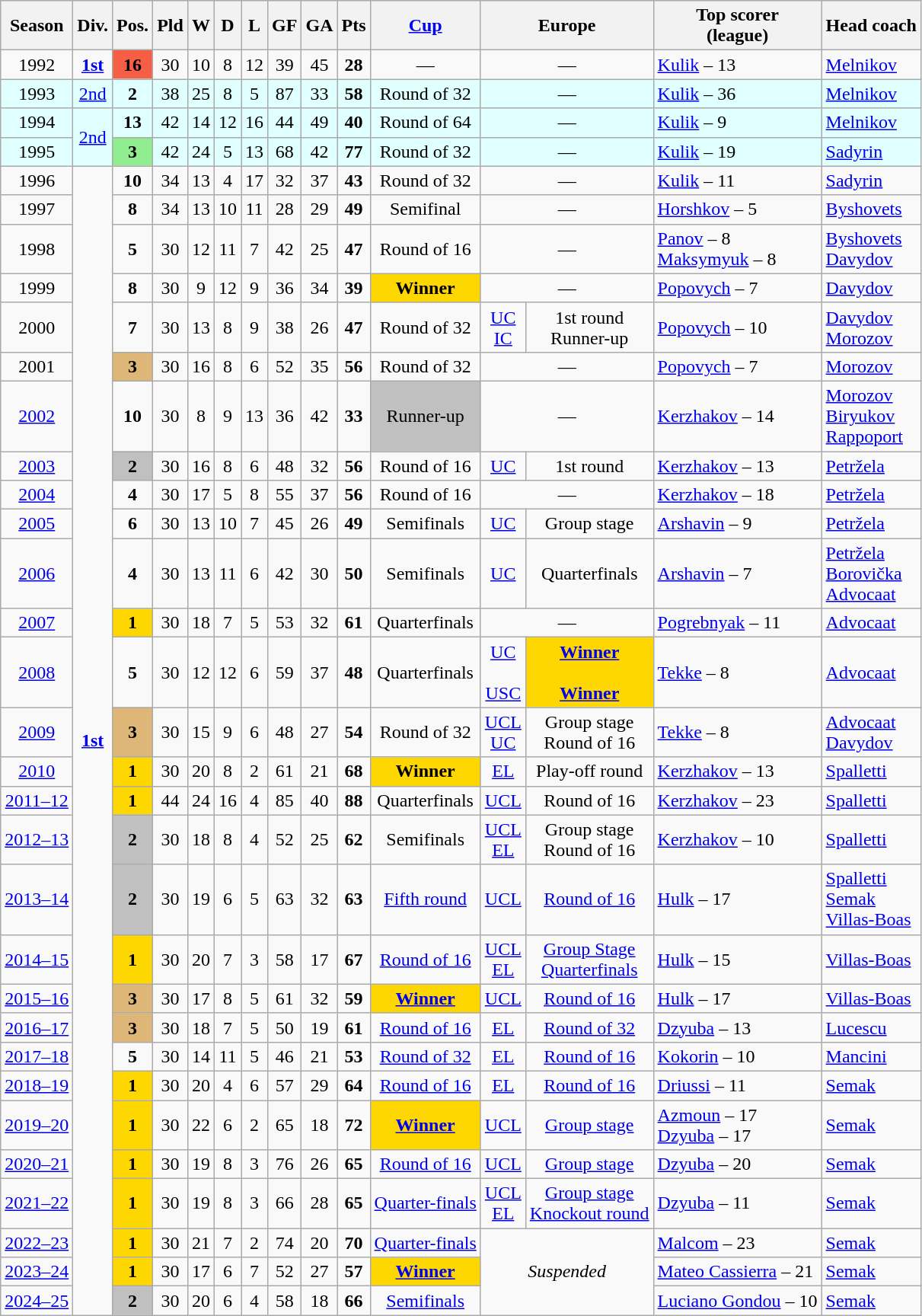<table class="wikitable">
<tr style="background:#efefef;">
<th>Season</th>
<th>Div.</th>
<th>Pos.</th>
<th>Pld</th>
<th>W</th>
<th>D</th>
<th>L</th>
<th>GF</th>
<th>GA</th>
<th>Pts</th>
<th><a href='#'>Cup</a></th>
<th colspan=2>Europe</th>
<th>Top scorer <br>(league)</th>
<th>Head coach</th>
</tr>
<tr>
<td align=center>1992</td>
<td align=center><strong><a href='#'>1st</a></strong></td>
<td style="text-align:center; background:#f65f45;"><strong>16</strong></td>
<td align=center>30</td>
<td align=center>10</td>
<td align=center>8</td>
<td align=center>12</td>
<td align=center>39</td>
<td align=center>45</td>
<td align=center><strong>28</strong></td>
<td align=center>—</td>
<td style="text-align:center;" colspan="2">—</td>
<td align=left> <a href='#'>Kulik</a> – 13</td>
<td align=left> <a href='#'>Melnikov</a></td>
</tr>
<tr bgcolor=LightCyan>
<td align=center>1993</td>
<td align=center><a href='#'>2nd</a></td>
<td align=center><strong>2</strong></td>
<td align=center>38</td>
<td align=center>25</td>
<td align=center>8</td>
<td align=center>5</td>
<td align=center>87</td>
<td align=center>33</td>
<td align=center><strong>58</strong></td>
<td align=center>Round of 32</td>
<td style="text-align:center;" colspan="2">—</td>
<td align=left> <a href='#'>Kulik</a> – 36</td>
<td align=left> <a href='#'>Melnikov</a></td>
</tr>
<tr bgcolor=LightCyan>
<td align=center>1994</td>
<td style="text-align:center;" rowspan="2"><a href='#'>2nd</a></td>
<td align=center><strong>13</strong></td>
<td align=center>42</td>
<td align=center>14</td>
<td align=center>12</td>
<td align=center>16</td>
<td align=center>44</td>
<td align=center>49</td>
<td align=center><strong>40</strong></td>
<td align=center>Round of 64</td>
<td style="text-align:center;" colspan="2">—</td>
<td align=left> <a href='#'>Kulik</a> – 9</td>
<td align=left> <a href='#'>Melnikov</a></td>
</tr>
<tr bgcolor=LightCyan>
<td align=center>1995</td>
<td style="text-align:center; background:lightgreen;"><strong>3</strong></td>
<td align=center>42</td>
<td align=center>24</td>
<td align=center>5</td>
<td align=center>13</td>
<td align=center>68</td>
<td align=center>42</td>
<td align=center><strong>77</strong></td>
<td align=center>Round of 32</td>
<td style="text-align:center;" colspan="2">—</td>
<td align=left> <a href='#'>Kulik</a> – 19</td>
<td align=left> <a href='#'>Sadyrin</a></td>
</tr>
<tr>
<td align=center>1996</td>
<td style="text-align:center;" rowspan="29"><strong><a href='#'>1st</a></strong></td>
<td align=center><strong>10</strong></td>
<td align=center>34</td>
<td align=center>13</td>
<td align=center>4</td>
<td align=center>17</td>
<td align=center>32</td>
<td align=center>37</td>
<td align=center><strong>43</strong></td>
<td align=center>Round of 32</td>
<td style="text-align:center;" colspan="2">—</td>
<td align=left> <a href='#'>Kulik</a> – 11</td>
<td align=left> <a href='#'>Sadyrin</a></td>
</tr>
<tr>
<td align=center>1997</td>
<td align=center><strong>8</strong></td>
<td align=center>34</td>
<td align=center>13</td>
<td align=center>10</td>
<td align=center>11</td>
<td align=center>28</td>
<td align=center>29</td>
<td align=center><strong>49</strong></td>
<td align=center>Semifinal</td>
<td style="text-align:center;" colspan="2">—</td>
<td align=left> <a href='#'>Horshkov</a> – 5</td>
<td align=left> <a href='#'>Byshovets</a></td>
</tr>
<tr>
<td align=center>1998</td>
<td align=center><strong>5</strong></td>
<td align=center>30</td>
<td align=center>12</td>
<td align=center>11</td>
<td align=center>7</td>
<td align=center>42</td>
<td align=center>25</td>
<td align=center><strong>47</strong></td>
<td align=center>Round of 16</td>
<td style="text-align:center;" colspan="2">—</td>
<td align=left> <a href='#'>Panov</a> – 8 <br> <a href='#'>Maksymyuk</a> – 8</td>
<td align=left> <a href='#'>Byshovets</a> <br> <a href='#'>Davydov</a></td>
</tr>
<tr>
<td align=center>1999</td>
<td align=center><strong>8</strong></td>
<td align=center>30</td>
<td align=center>9</td>
<td align=center>12</td>
<td align=center>9</td>
<td align=center>36</td>
<td align=center>34</td>
<td align=center><strong>39</strong></td>
<td style="text-align:center; background:gold;"><strong>Winner</strong></td>
<td style="text-align:center;" colspan="2">—</td>
<td align=left> <a href='#'>Popovych</a> – 7</td>
<td align=left> <a href='#'>Davydov</a></td>
</tr>
<tr>
<td align=center>2000</td>
<td align=center><strong>7</strong></td>
<td align=center>30</td>
<td align=center>13</td>
<td align=center>8</td>
<td align=center>9</td>
<td align=center>38</td>
<td align=center>26</td>
<td align=center><strong>47</strong></td>
<td align=center>Round of 32</td>
<td align=center><a href='#'>UC</a> <br> <a href='#'>IC</a></td>
<td align=center>1st round <br>Runner-up</td>
<td align=left> <a href='#'>Popovych</a> – 10</td>
<td align=left> <a href='#'>Davydov</a> <br> <a href='#'>Morozov</a></td>
</tr>
<tr>
<td align=center>2001</td>
<td style="text-align:center; background:#deb678;"><strong>3</strong></td>
<td align=center>30</td>
<td align=center>16</td>
<td align=center>8</td>
<td align=center>6</td>
<td align=center>52</td>
<td align=center>35</td>
<td align=center><strong>56</strong></td>
<td align=center>Round of 32</td>
<td style="text-align:center;" colspan="2">—</td>
<td align=left> <a href='#'>Popovych</a> – 7</td>
<td align=left> <a href='#'>Morozov</a></td>
</tr>
<tr>
<td align=center><a href='#'>2002</a></td>
<td align=center><strong>10</strong></td>
<td align=center>30</td>
<td align=center>8</td>
<td align=center>9</td>
<td align=center>13</td>
<td align=center>36</td>
<td align=center>42</td>
<td align=center><strong>33</strong></td>
<td style="text-align:center; background:silver;">Runner-up</td>
<td style="text-align:center;" colspan="2">—</td>
<td align=left> <a href='#'>Kerzhakov</a> – 14</td>
<td align=left> <a href='#'>Morozov</a> <br> <a href='#'>Biryukov</a> <br> <a href='#'>Rappoport</a></td>
</tr>
<tr>
<td align=center><a href='#'>2003</a></td>
<td style="text-align:center; background:silver;"><strong>2</strong></td>
<td align=center>30</td>
<td align=center>16</td>
<td align=center>8</td>
<td align=center>6</td>
<td align=center>48</td>
<td align=center>32</td>
<td align=center><strong>56</strong></td>
<td align=center>Round of 16</td>
<td align=center><a href='#'>UC</a></td>
<td align=center>1st round</td>
<td align=left> <a href='#'>Kerzhakov</a> – 13</td>
<td align=left> <a href='#'>Petržela</a></td>
</tr>
<tr>
<td align=center><a href='#'>2004</a></td>
<td align=center><strong>4</strong></td>
<td align=center>30</td>
<td align=center>17</td>
<td align=center>5</td>
<td align=center>8</td>
<td align=center>55</td>
<td align=center>37</td>
<td align=center><strong>56</strong></td>
<td align=center>Round of 16</td>
<td style="text-align:center;" colspan="2">—</td>
<td align=left> <a href='#'>Kerzhakov</a> – 18</td>
<td align=left> <a href='#'>Petržela</a></td>
</tr>
<tr>
<td align=center><a href='#'>2005</a></td>
<td align=center><strong>6</strong></td>
<td align=center>30</td>
<td align=center>13</td>
<td align=center>10</td>
<td align=center>7</td>
<td align=center>45</td>
<td align=center>26</td>
<td align=center><strong>49</strong></td>
<td align=center>Semifinals</td>
<td align=center><a href='#'>UC</a></td>
<td align=center>Group stage</td>
<td align=left> <a href='#'>Arshavin</a> – 9</td>
<td align=left> <a href='#'>Petržela</a></td>
</tr>
<tr>
<td align=center><a href='#'>2006</a></td>
<td align=center><strong>4</strong></td>
<td align=center>30</td>
<td align=center>13</td>
<td align=center>11</td>
<td align=center>6</td>
<td align=center>42</td>
<td align=center>30</td>
<td align=center><strong>50</strong></td>
<td align=center>Semifinals</td>
<td align=center><a href='#'>UC</a></td>
<td align=center>Quarterfinals</td>
<td align=left> <a href='#'>Arshavin</a> – 7</td>
<td align=left> <a href='#'>Petržela</a> <br>  <a href='#'>Borovička</a> <br>  <a href='#'>Advocaat</a></td>
</tr>
<tr>
<td align=center><a href='#'>2007</a></td>
<td style="text-align:center; background:gold;"><strong>1</strong></td>
<td align=center>30</td>
<td align=center>18</td>
<td align=center>7</td>
<td align=center>5</td>
<td align=center>53</td>
<td align=center>32</td>
<td align=center><strong>61</strong></td>
<td align=center>Quarterfinals</td>
<td style="text-align:center;" colspan="2">—</td>
<td align=left> <a href='#'>Pogrebnyak</a> – 11</td>
<td align=left> <a href='#'>Advocaat</a></td>
</tr>
<tr>
<td align=center><a href='#'>2008</a></td>
<td align=center><strong>5</strong></td>
<td align=center>30</td>
<td align=center>12</td>
<td align=center>12</td>
<td align=center>6</td>
<td align=center>59</td>
<td align=center>37</td>
<td align=center><strong>48</strong></td>
<td align=center>Quarterfinals</td>
<td align=center><a href='#'>UC</a><br><br><a href='#'>USC</a></td>
<td style="text-align:center; background:gold;"><strong><a href='#'>Winner</a></strong><br><br><strong><a href='#'>Winner</a></strong></td>
<td align=left> <a href='#'>Tekke</a> – 8</td>
<td align=left><br> <a href='#'>Advocaat</a><br><br></td>
</tr>
<tr>
<td align=center><a href='#'>2009</a></td>
<td style="text-align:center; background:#deb678;"><strong>3</strong></td>
<td align=center>30</td>
<td align=center>15</td>
<td align=center>9</td>
<td align=center>6</td>
<td align=center>48</td>
<td align=center>27</td>
<td align=center><strong>54</strong></td>
<td align=center>Round of 32</td>
<td align=center><a href='#'>UCL</a> <br><a href='#'>UC</a></td>
<td align=center>Group stage <br> Round of 16</td>
<td align=left> <a href='#'>Tekke</a> – 8</td>
<td align=left> <a href='#'>Advocaat</a> <br> <a href='#'>Davydov</a></td>
</tr>
<tr>
<td align=center><a href='#'>2010</a></td>
<td style="text-align:center; background:gold;"><strong>1</strong></td>
<td align=center>30</td>
<td align=center>20</td>
<td align=center>8</td>
<td align=center>2</td>
<td align=center>61</td>
<td align=center>21</td>
<td align=center><strong>68</strong></td>
<td style="text-align:center; background:gold;"><strong>Winner</strong></td>
<td align=center><a href='#'>EL</a></td>
<td align=center>Play-off round</td>
<td align=left> <a href='#'>Kerzhakov</a> – 13</td>
<td align=left> <a href='#'>Spalletti</a></td>
</tr>
<tr>
<td align=center><a href='#'>2011–12</a></td>
<td style="text-align:center; background:gold;"><strong>1</strong></td>
<td align=center>44</td>
<td align=center>24</td>
<td align=center>16</td>
<td align=center>4</td>
<td align=center>85</td>
<td align=center>40</td>
<td align=center><strong>88</strong></td>
<td align=center>Quarterfinals</td>
<td align=center><a href='#'>UCL</a></td>
<td align=center>Round of 16</td>
<td align=left> <a href='#'>Kerzhakov</a> – 23</td>
<td align=left> <a href='#'>Spalletti</a></td>
</tr>
<tr>
<td align=center><a href='#'>2012–13</a></td>
<td style="text-align:center; background:silver;"><strong>2</strong></td>
<td align=center>30</td>
<td align=center>18</td>
<td align=center>8</td>
<td align=center>4</td>
<td align=center>52</td>
<td align=center>25</td>
<td align=center><strong>62</strong></td>
<td align=center>Semifinals</td>
<td align=center><a href='#'>UCL</a><br><a href='#'>EL</a></td>
<td align=center>Group stage <br> Round of 16</td>
<td align=left> <a href='#'>Kerzhakov</a> – 10</td>
<td align=left> <a href='#'>Spalletti</a></td>
</tr>
<tr>
<td align=center><a href='#'>2013–14</a></td>
<td style="text-align:center; background:silver;"><strong>2</strong></td>
<td align=center>30</td>
<td align=center>19</td>
<td align=center>6</td>
<td align=center>5</td>
<td align=center>63</td>
<td align=center>32</td>
<td align=center><strong>63</strong></td>
<td align=center><a href='#'>Fifth round</a></td>
<td align=center><a href='#'>UCL</a></td>
<td align=center><a href='#'>Round of 16</a></td>
<td align=left> <a href='#'>Hulk</a> – 17</td>
<td align=left> <a href='#'>Spalletti</a> <br>  <a href='#'>Semak</a> <br> <a href='#'>Villas-Boas</a></td>
</tr>
<tr>
<td align=center><a href='#'>2014–15</a></td>
<td style="text-align:center; background:gold;"><strong>1</strong></td>
<td align=center>30</td>
<td align=center>20</td>
<td align=center>7</td>
<td align=center>3</td>
<td align=center>58</td>
<td align=center>17</td>
<td align=center><strong>67</strong></td>
<td align=center><a href='#'>Round of 16</a></td>
<td align=center><a href='#'>UCL</a><br><a href='#'>EL</a></td>
<td align=center><a href='#'>Group Stage</a> <br> <a href='#'>Quarterfinals</a></td>
<td align=left> <a href='#'>Hulk</a> – 15</td>
<td align=left> <a href='#'>Villas-Boas</a></td>
</tr>
<tr>
<td align=center><a href='#'>2015–16</a></td>
<td style="text-align:center; background:#deb678;"><strong>3</strong></td>
<td align=center>30</td>
<td align=center>17</td>
<td align=center>8</td>
<td align=center>5</td>
<td align=center>61</td>
<td align=center>32</td>
<td align=center><strong>59</strong></td>
<td style="text-align:center; background:gold;"><strong><a href='#'>Winner</a></strong></td>
<td align=center><a href='#'>UCL</a></td>
<td align=center><a href='#'>Round of 16</a></td>
<td align=left> <a href='#'>Hulk</a> – 17</td>
<td align=left> <a href='#'>Villas-Boas</a></td>
</tr>
<tr>
<td align=center><a href='#'>2016–17</a></td>
<td style="text-align:center; background:#deb678;"><strong>3</strong></td>
<td align=center>30</td>
<td align=center>18</td>
<td align=center>7</td>
<td align=center>5</td>
<td align=center>50</td>
<td align=center>19</td>
<td align=center><strong>61</strong></td>
<td align=center><a href='#'>Round of 16</a></td>
<td align=center><a href='#'>EL</a></td>
<td align=center><a href='#'>Round of 32</a></td>
<td align=left> <a href='#'>Dzyuba</a> – 13</td>
<td align=left> <a href='#'>Lucescu</a></td>
</tr>
<tr>
<td align=center><a href='#'>2017–18</a></td>
<td align=center><strong>5</strong></td>
<td align=center>30</td>
<td align=center>14</td>
<td align=center>11</td>
<td align=center>5</td>
<td align=center>46</td>
<td align=center>21</td>
<td align=center><strong>53</strong></td>
<td align=center><a href='#'>Round of 32</a></td>
<td align=center><a href='#'>EL</a></td>
<td align=center><a href='#'>Round of 16</a></td>
<td align=left> <a href='#'>Kokorin</a> – 10</td>
<td align=left> <a href='#'>Mancini</a></td>
</tr>
<tr>
<td align=center><a href='#'>2018–19</a></td>
<td style="text-align:center; background:gold;"><strong>1</strong></td>
<td align=center>30</td>
<td align=center>20</td>
<td align=center>4</td>
<td align=center>6</td>
<td align=center>57</td>
<td align=center>29</td>
<td align=center><strong>64</strong></td>
<td align=center><a href='#'>Round of 16</a></td>
<td align=center><a href='#'>EL</a></td>
<td align=center><a href='#'>Round of 16</a></td>
<td align=left> <a href='#'>Driussi</a> – 11</td>
<td align=left> <a href='#'>Semak</a></td>
</tr>
<tr>
<td align=center><a href='#'>2019–20</a></td>
<td style="text-align:center; background:gold;"><strong>1</strong></td>
<td align=center>30</td>
<td align=center>22</td>
<td align=center>6</td>
<td align=center>2</td>
<td align=center>65</td>
<td align=center>18</td>
<td align=center><strong>72</strong></td>
<td style="text-align:center; background:gold;"><strong><a href='#'>Winner</a></strong></td>
<td align=center><a href='#'>UCL</a></td>
<td align=center><a href='#'>Group stage</a></td>
<td align=left> <a href='#'>Azmoun</a> – 17 <br>  <a href='#'>Dzyuba</a> – 17</td>
<td align=left> <a href='#'>Semak</a></td>
</tr>
<tr>
<td align=center><a href='#'>2020–21</a></td>
<td style="text-align:center; background:gold;"><strong>1</strong></td>
<td align=center>30</td>
<td align=center>19</td>
<td align=center>8</td>
<td align=center>3</td>
<td align=center>76</td>
<td align=center>26</td>
<td align=center><strong>65</strong></td>
<td align=center><a href='#'>Round of 16</a></td>
<td align=center><a href='#'>UCL</a></td>
<td align=center><a href='#'>Group stage</a></td>
<td align=left> <a href='#'>Dzyuba</a> – 20</td>
<td align=left> <a href='#'>Semak</a></td>
</tr>
<tr>
<td align=center><a href='#'>2021–22</a></td>
<td style="text-align:center; background:gold;"><strong>1</strong></td>
<td align=center>30</td>
<td align=center>19</td>
<td align=center>8</td>
<td align=center>3</td>
<td align=center>66</td>
<td align=center>28</td>
<td align=center><strong>65</strong></td>
<td align=center><a href='#'>Quarter-finals</a></td>
<td align=center><a href='#'>UCL</a><br><a href='#'>EL</a></td>
<td align=center><a href='#'>Group stage</a><br><a href='#'>Knockout round</a></td>
<td align=left> <a href='#'>Dzyuba</a> – 11</td>
<td align=left> <a href='#'>Semak</a></td>
</tr>
<tr>
<td align=center><a href='#'>2022–23</a></td>
<td style="text-align:center; background:gold;"><strong>1</strong></td>
<td align=center>30</td>
<td align=center>21</td>
<td align=center>7</td>
<td align=center>2</td>
<td align=center>74</td>
<td align=center>20</td>
<td align=center><strong>70</strong></td>
<td align=center><a href='#'>Quarter-finals</a></td>
<td style="text-align:center;" colspan="2" rowspan="3"><em>Suspended</em></td>
<td align=left> <a href='#'>Malcom</a> – 23</td>
<td align=left> <a href='#'>Semak</a></td>
</tr>
<tr>
<td align=center><a href='#'>2023–24</a></td>
<td style="text-align:center; background:gold;"><strong>1</strong></td>
<td align=center>30</td>
<td align=center>17</td>
<td align=center>6</td>
<td align=center>7</td>
<td align=center>52</td>
<td align=center>27</td>
<td align=center><strong>57</strong></td>
<td style="text-align:center; background:gold;"><strong><a href='#'>Winner</a></strong></td>
<td align=left> <a href='#'>Mateo Cassierra</a> – 21</td>
<td align=left> <a href='#'>Semak</a></td>
</tr>
<tr>
<td align=center><a href='#'>2024–25</a></td>
<td style="text-align:center; background:silver;"><strong>2</strong></td>
<td align=center>30</td>
<td align=center>20</td>
<td align=center>6</td>
<td align=center>4</td>
<td align=center>58</td>
<td align=center>18</td>
<td align=center><strong>66</strong></td>
<td align=center><a href='#'>Semifinals</a></td>
<td align=left> <a href='#'>Luciano Gondou</a> – 10</td>
<td align=left> <a href='#'>Semak</a></td>
</tr>
</table>
